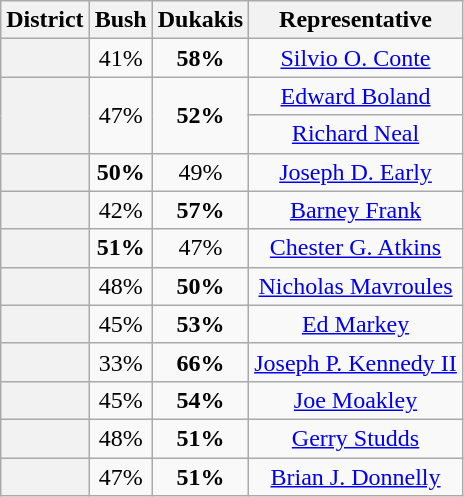<table class=wikitable>
<tr>
<th>District</th>
<th>Bush</th>
<th>Dukakis</th>
<th>Representative</th>
</tr>
<tr align=center>
<th></th>
<td>41%</td>
<td><strong>58%</strong></td>
<td><a href='#'>Silvio O. Conte</a></td>
</tr>
<tr align=center>
<th rowspan=2 ></th>
<td rowspan=2>47%</td>
<td rowspan=2><strong>52%</strong></td>
<td><a href='#'>Edward Boland</a></td>
</tr>
<tr align=center>
<td><a href='#'>Richard Neal</a></td>
</tr>
<tr align=center>
<th></th>
<td><strong>50%</strong></td>
<td>49%</td>
<td><a href='#'>Joseph D. Early</a></td>
</tr>
<tr align=center>
<th></th>
<td>42%</td>
<td><strong>57%</strong></td>
<td><a href='#'>Barney Frank</a></td>
</tr>
<tr align=center>
<th></th>
<td><strong>51%</strong></td>
<td>47%</td>
<td><a href='#'>Chester G. Atkins</a></td>
</tr>
<tr align=center>
<th></th>
<td>48%</td>
<td><strong>50%</strong></td>
<td><a href='#'>Nicholas Mavroules</a></td>
</tr>
<tr align=center>
<th></th>
<td>45%</td>
<td><strong>53%</strong></td>
<td><a href='#'>Ed Markey</a></td>
</tr>
<tr align=center>
<th></th>
<td>33%</td>
<td><strong>66%</strong></td>
<td><a href='#'>Joseph P. Kennedy II</a></td>
</tr>
<tr align=center>
<th></th>
<td>45%</td>
<td><strong>54%</strong></td>
<td><a href='#'>Joe Moakley</a></td>
</tr>
<tr align=center>
<th></th>
<td>48%</td>
<td><strong>51%</strong></td>
<td><a href='#'>Gerry Studds</a></td>
</tr>
<tr align=center>
<th></th>
<td>47%</td>
<td><strong>51%</strong></td>
<td><a href='#'>Brian J. Donnelly</a></td>
</tr>
</table>
